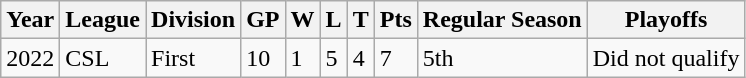<table class="wikitable">
<tr>
<th>Year</th>
<th>League</th>
<th>Division</th>
<th>GP</th>
<th>W</th>
<th>L</th>
<th>T</th>
<th>Pts</th>
<th>Regular Season</th>
<th>Playoffs</th>
</tr>
<tr>
<td>2022</td>
<td>CSL</td>
<td>First</td>
<td>10</td>
<td>1</td>
<td>5</td>
<td>4</td>
<td>7</td>
<td>5th</td>
<td>Did not qualify</td>
</tr>
</table>
